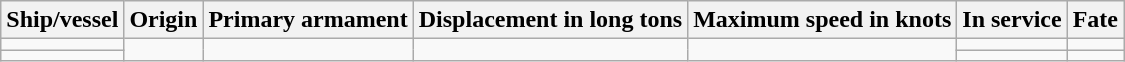<table class="wikitable">
<tr>
<th scope="col">Ship/vessel</th>
<th scope="col">Origin</th>
<th scope="col">Primary armament</th>
<th scope="col">Displacement in long tons</th>
<th scope="col">Maximum speed in knots</th>
<th scope="col">In service</th>
<th scope="col">Fate</th>
</tr>
<tr>
<td></td>
<td rowspan=2></td>
<td rowspan=2></td>
<td rowspan=2></td>
<td rowspan=2></td>
<td></td>
<td></td>
</tr>
<tr>
<td></td>
<td></td>
<td></td>
</tr>
</table>
